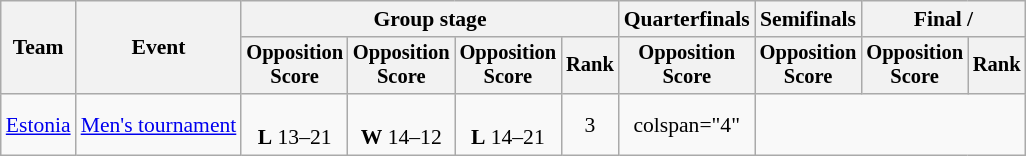<table class="wikitable" style="text-align:center; font-size:90%">
<tr>
<th rowspan=2>Team</th>
<th rowspan=2>Event</th>
<th colspan=4>Group stage</th>
<th>Quarterfinals</th>
<th>Semifinals</th>
<th colspan=2>Final / </th>
</tr>
<tr style="font-size:95%">
<th>Opposition<br>Score</th>
<th>Opposition<br>Score</th>
<th>Opposition<br>Score</th>
<th>Rank</th>
<th>Opposition<br>Score</th>
<th>Opposition<br>Score</th>
<th>Opposition<br>Score</th>
<th>Rank</th>
</tr>
<tr>
<td align=left><a href='#'>Estonia</a></td>
<td align=left><a href='#'>Men's tournament</a></td>
<td><br><strong>L</strong> 13–21</td>
<td><br><strong>W</strong> 14–12</td>
<td><br><strong>L</strong> 14–21</td>
<td>3</td>
<td>colspan="4" </td>
</tr>
</table>
